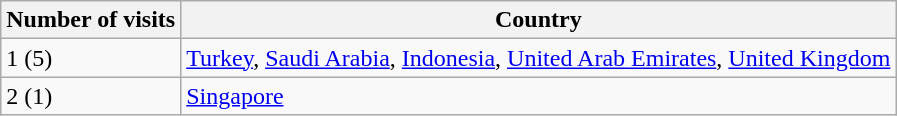<table class="wikitable">
<tr>
<th>Number of visits</th>
<th>Country</th>
</tr>
<tr>
<td>1 (5)</td>
<td><a href='#'>Turkey</a>, <a href='#'>Saudi Arabia</a>, <a href='#'>Indonesia</a>, <a href='#'>United Arab Emirates</a>, <a href='#'>United Kingdom</a></td>
</tr>
<tr>
<td>2 (1)</td>
<td><a href='#'>Singapore</a></td>
</tr>
</table>
